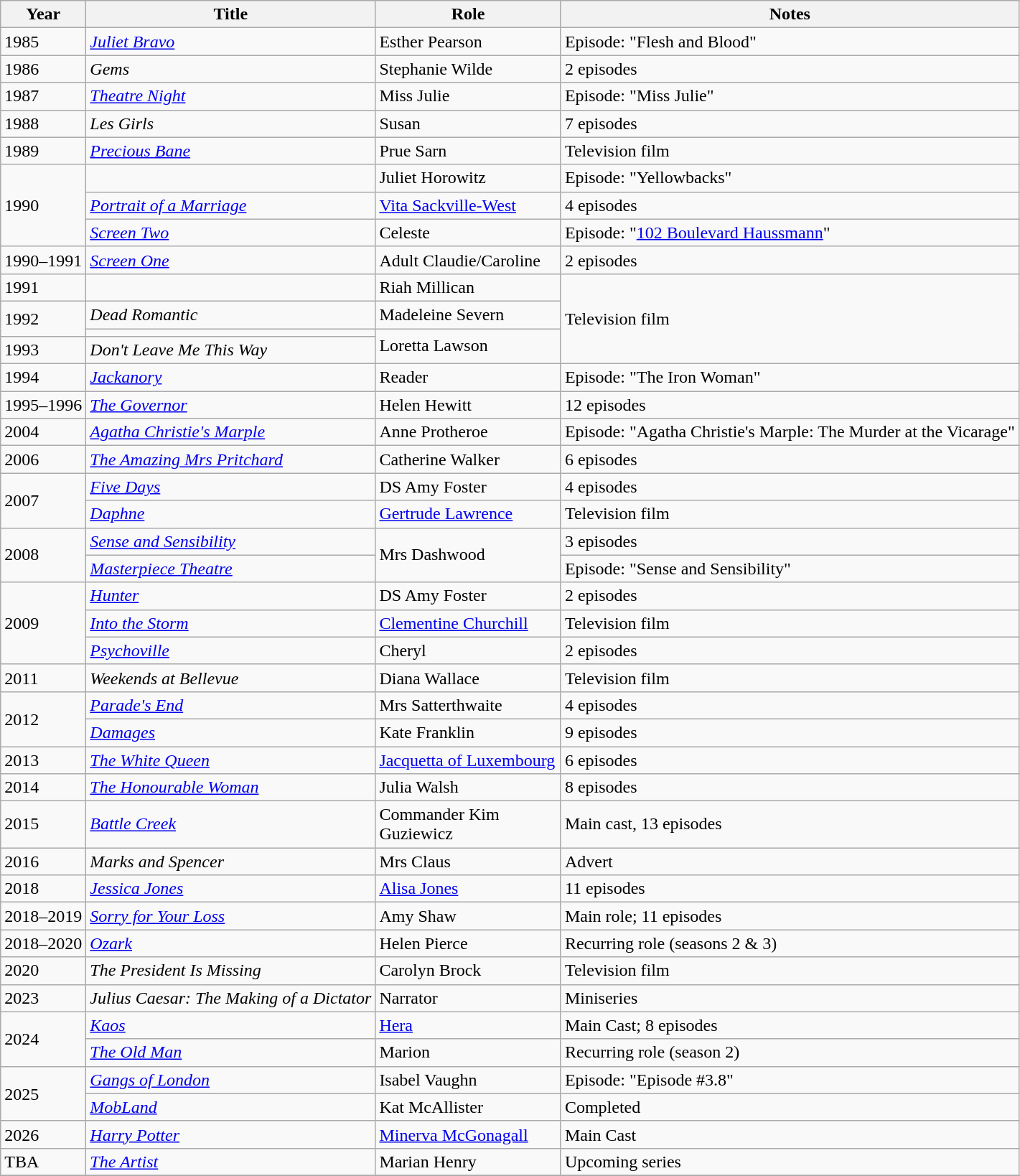<table class="wikitable sortable">
<tr>
<th>Year</th>
<th>Title</th>
<th width="165px">Role</th>
<th class="unsortable">Notes</th>
</tr>
<tr>
<td>1985</td>
<td><em><a href='#'>Juliet Bravo</a></em></td>
<td>Esther Pearson</td>
<td>Episode: "Flesh and Blood"</td>
</tr>
<tr>
<td>1986</td>
<td><em>Gems</em></td>
<td>Stephanie Wilde</td>
<td>2 episodes</td>
</tr>
<tr>
<td>1987</td>
<td><em><a href='#'>Theatre Night</a></em></td>
<td>Miss Julie</td>
<td>Episode: "Miss Julie"</td>
</tr>
<tr>
<td>1988</td>
<td><em>Les Girls</em></td>
<td>Susan</td>
<td>7 episodes</td>
</tr>
<tr>
<td>1989</td>
<td><em><a href='#'>Precious Bane</a></em></td>
<td>Prue Sarn</td>
<td>Television film</td>
</tr>
<tr>
<td rowspan="3">1990</td>
<td><em></em></td>
<td>Juliet Horowitz</td>
<td>Episode: "Yellowbacks"</td>
</tr>
<tr>
<td><em><a href='#'>Portrait of a Marriage</a></em></td>
<td><a href='#'>Vita Sackville-West</a></td>
<td>4 episodes</td>
</tr>
<tr>
<td><em><a href='#'>Screen Two</a></em></td>
<td>Celeste</td>
<td>Episode: "<a href='#'>102 Boulevard Haussmann</a>"</td>
</tr>
<tr>
<td>1990–1991</td>
<td><em><a href='#'>Screen One</a></em></td>
<td>Adult Claudie/Caroline</td>
<td>2 episodes</td>
</tr>
<tr>
<td>1991</td>
<td><em></em></td>
<td>Riah Millican</td>
<td rowspan="4">Television film</td>
</tr>
<tr>
<td rowspan="2">1992</td>
<td><em>Dead Romantic</em></td>
<td>Madeleine Severn</td>
</tr>
<tr>
<td><em></em></td>
<td rowspan="2">Loretta Lawson</td>
</tr>
<tr>
<td>1993</td>
<td><em>Don't Leave Me This Way</em></td>
</tr>
<tr>
<td>1994</td>
<td><em><a href='#'>Jackanory</a></em></td>
<td>Reader</td>
<td>Episode: "The Iron Woman"</td>
</tr>
<tr>
<td>1995–1996</td>
<td><em><a href='#'>The Governor</a></em></td>
<td>Helen Hewitt</td>
<td>12 episodes</td>
</tr>
<tr>
<td>2004</td>
<td><em><a href='#'>Agatha Christie's Marple</a></em></td>
<td>Anne Protheroe</td>
<td>Episode: "Agatha Christie's Marple: The Murder at the Vicarage"</td>
</tr>
<tr>
<td>2006</td>
<td><em><a href='#'>The Amazing Mrs Pritchard</a></em></td>
<td>Catherine Walker</td>
<td>6 episodes</td>
</tr>
<tr>
<td rowspan="2">2007</td>
<td><em><a href='#'>Five Days</a></em></td>
<td>DS Amy Foster</td>
<td>4 episodes</td>
</tr>
<tr>
<td><em><a href='#'>Daphne</a></em></td>
<td><a href='#'>Gertrude Lawrence</a></td>
<td>Television film</td>
</tr>
<tr>
<td rowspan="2">2008</td>
<td><em><a href='#'>Sense and Sensibility</a></em></td>
<td rowspan="2">Mrs Dashwood</td>
<td>3 episodes</td>
</tr>
<tr>
<td><em><a href='#'>Masterpiece Theatre</a></em></td>
<td>Episode: "Sense and Sensibility"</td>
</tr>
<tr>
<td rowspan="3">2009</td>
<td><em><a href='#'>Hunter</a></em></td>
<td>DS Amy Foster</td>
<td>2 episodes</td>
</tr>
<tr>
<td><em><a href='#'>Into the Storm</a></em></td>
<td><a href='#'>Clementine Churchill</a></td>
<td>Television film</td>
</tr>
<tr>
<td><em><a href='#'>Psychoville</a></em></td>
<td>Cheryl</td>
<td>2 episodes</td>
</tr>
<tr>
<td>2011</td>
<td><em>Weekends at Bellevue</em></td>
<td>Diana Wallace</td>
<td>Television film</td>
</tr>
<tr>
<td rowspan="2">2012</td>
<td><em><a href='#'>Parade's End</a></em></td>
<td>Mrs Satterthwaite</td>
<td>4 episodes</td>
</tr>
<tr>
<td><em><a href='#'>Damages</a></em></td>
<td>Kate Franklin</td>
<td>9 episodes</td>
</tr>
<tr>
<td>2013</td>
<td><a href='#'><em>The White Queen</em></a></td>
<td><a href='#'>Jacquetta of Luxembourg</a></td>
<td>6 episodes</td>
</tr>
<tr>
<td>2014</td>
<td><em><a href='#'>The Honourable Woman</a></em></td>
<td>Julia Walsh</td>
<td>8 episodes</td>
</tr>
<tr>
<td>2015</td>
<td><em><a href='#'>Battle Creek</a></em></td>
<td>Commander Kim Guziewicz</td>
<td>Main cast, 13 episodes</td>
</tr>
<tr>
<td>2016</td>
<td><em>Marks and Spencer</em></td>
<td>Mrs Claus</td>
<td>Advert</td>
</tr>
<tr>
<td>2018</td>
<td><em><a href='#'>Jessica Jones</a></em></td>
<td><a href='#'>Alisa Jones</a></td>
<td>11 episodes</td>
</tr>
<tr>
<td>2018–2019</td>
<td><em><a href='#'>Sorry for Your Loss</a></em></td>
<td>Amy Shaw</td>
<td>Main role; 11 episodes</td>
</tr>
<tr>
<td>2018–2020</td>
<td><em><a href='#'>Ozark</a></em></td>
<td>Helen Pierce</td>
<td>Recurring role (seasons 2 & 3)</td>
</tr>
<tr>
<td>2020</td>
<td><em>The President Is Missing</em></td>
<td>Carolyn Brock</td>
<td>Television film</td>
</tr>
<tr>
<td>2023</td>
<td><em>Julius Caesar: The Making of a Dictator</em></td>
<td>Narrator</td>
<td>Miniseries</td>
</tr>
<tr>
<td rowspan="2">2024</td>
<td><em><a href='#'>Kaos</a></em></td>
<td><a href='#'>Hera</a></td>
<td>Main Cast; 8 episodes</td>
</tr>
<tr>
<td><em><a href='#'>The Old Man</a></em></td>
<td>Marion</td>
<td>Recurring role (season 2)</td>
</tr>
<tr>
<td rowspan="2">2025</td>
<td><a href='#'><em>Gangs of London</em></a></td>
<td>Isabel Vaughn</td>
<td>Episode: "Episode #3.8"</td>
</tr>
<tr>
<td><a href='#'><em>MobLand</em></a></td>
<td>Kat McAllister</td>
<td>Completed</td>
</tr>
<tr>
<td>2026</td>
<td><em><a href='#'>Harry Potter</a></em></td>
<td><a href='#'>Minerva McGonagall</a></td>
<td>Main Cast</td>
</tr>
<tr>
<td>TBA</td>
<td><a href='#'><em>The Artist</em></a></td>
<td>Marian Henry</td>
<td>Upcoming series</td>
</tr>
<tr>
</tr>
</table>
